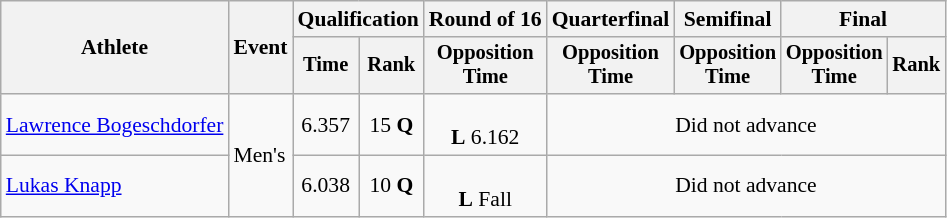<table class=wikitable style=font-size:90% align=center>
<tr>
<th rowspan=2>Athlete</th>
<th rowspan=2>Event</th>
<th colspan=2>Qualification</th>
<th>Round of 16</th>
<th>Quarterfinal</th>
<th>Semifinal</th>
<th colspan=2>Final</th>
</tr>
<tr style=font-size:95%>
<th>Time</th>
<th>Rank</th>
<th>Opposition<br>Time</th>
<th>Opposition<br>Time</th>
<th>Opposition<br>Time</th>
<th>Opposition<br>Time</th>
<th>Rank</th>
</tr>
<tr align=center>
<td align=left><a href='#'>Lawrence Bogeschdorfer</a></td>
<td rowspan=2 align=left>Men's</td>
<td>6.357</td>
<td>15 <strong>Q</strong></td>
<td><br><strong>L</strong> 6.162</td>
<td colspan=4>Did not advance</td>
</tr>
<tr align=center>
<td align=left><a href='#'>Lukas Knapp</a></td>
<td>6.038</td>
<td>10 <strong>Q</strong></td>
<td><br><strong>L</strong> Fall</td>
<td colspan=4>Did not advance</td>
</tr>
</table>
